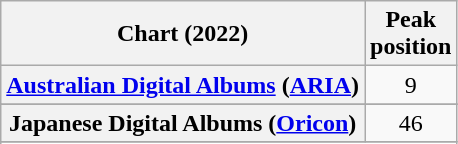<table class="wikitable sortable plainrowheaders" style="text-align:center;">
<tr>
<th scope="col">Chart (2022)</th>
<th scope="col">Peak<br>position</th>
</tr>
<tr>
<th scope="row"><a href='#'>Australian Digital Albums</a> (<a href='#'>ARIA</a>)</th>
<td>9</td>
</tr>
<tr>
</tr>
<tr>
</tr>
<tr>
</tr>
<tr>
<th scope="row">Japanese Digital Albums (<a href='#'>Oricon</a>)</th>
<td>46</td>
</tr>
<tr>
</tr>
<tr>
</tr>
<tr>
</tr>
<tr>
</tr>
<tr>
</tr>
<tr>
</tr>
</table>
